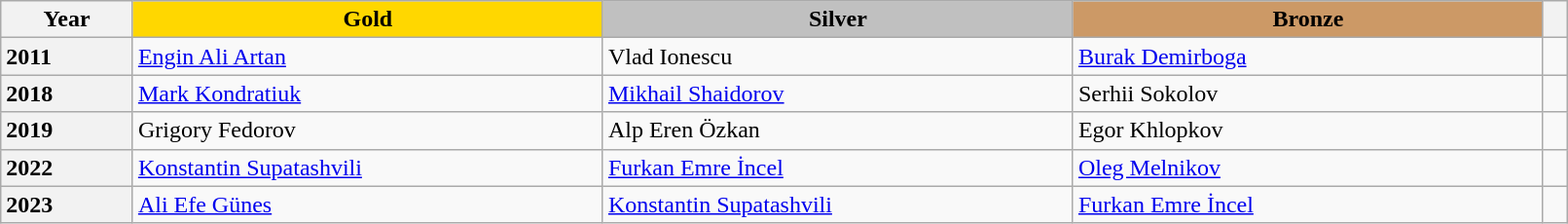<table class="wikitable unsortable" style="text-align:left; width:85%">
<tr>
<th scope="col" style="text-align:center">Year</th>
<td scope="col" style="text-align:center; width:30%; background:gold"><strong>Gold</strong></td>
<td scope="col" style="text-align:center; width:30%; background:silver"><strong>Silver</strong></td>
<td scope="col" style="text-align:center; width:30%; background:#c96"><strong>Bronze</strong></td>
<th scope="col" style="text-align:center"></th>
</tr>
<tr>
<th scope="row" style="text-align:left">2011</th>
<td> <a href='#'>Engin Ali Artan</a></td>
<td> Vlad Ionescu</td>
<td> <a href='#'>Burak Demirboga</a></td>
<td></td>
</tr>
<tr>
<th scope="row" style="text-align:left">2018</th>
<td> <a href='#'>Mark Kondratiuk</a></td>
<td> <a href='#'>Mikhail Shaidorov</a></td>
<td> Serhii Sokolov</td>
<td></td>
</tr>
<tr>
<th scope="row" style="text-align:left">2019</th>
<td> Grigory Fedorov</td>
<td> Alp Eren Özkan</td>
<td> Egor Khlopkov</td>
<td></td>
</tr>
<tr>
<th scope="row" style="text-align:left">2022</th>
<td> <a href='#'>Konstantin Supatashvili</a></td>
<td> <a href='#'>Furkan Emre İncel</a></td>
<td> <a href='#'>Oleg Melnikov</a></td>
<td></td>
</tr>
<tr>
<th scope="row" style="text-align:left">2023</th>
<td> <a href='#'>Ali Efe Günes</a></td>
<td> <a href='#'>Konstantin Supatashvili</a></td>
<td> <a href='#'>Furkan Emre İncel</a></td>
<td></td>
</tr>
</table>
